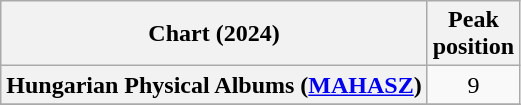<table class="wikitable sortable plainrowheaders" style="text-align:center">
<tr>
<th scope="col">Chart (2024)</th>
<th scope="col">Peak<br>position</th>
</tr>
<tr>
<th scope="row">Hungarian Physical Albums (<a href='#'>MAHASZ</a>)</th>
<td>9</td>
</tr>
<tr>
</tr>
</table>
